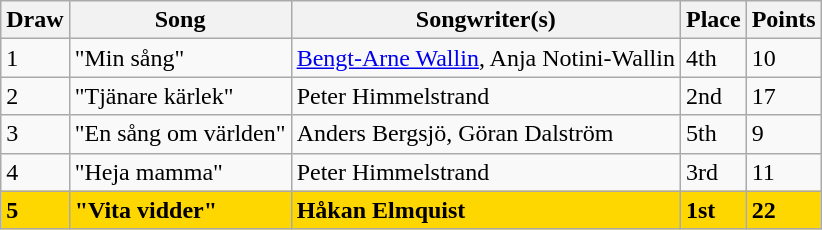<table class="sortable wikitable">
<tr>
<th>Draw</th>
<th>Song</th>
<th>Songwriter(s)</th>
<th>Place</th>
<th>Points</th>
</tr>
<tr --->
<td>1</td>
<td>"Min sång"</td>
<td><a href='#'>Bengt-Arne Wallin</a>, Anja Notini-Wallin</td>
<td>4th</td>
<td>10</td>
</tr>
<tr --->
<td>2</td>
<td>"Tjänare kärlek"</td>
<td>Peter Himmelstrand</td>
<td>2nd</td>
<td>17</td>
</tr>
<tr --->
<td>3</td>
<td>"En sång om världen"</td>
<td>Anders Bergsjö, Göran Dalström</td>
<td>5th</td>
<td>9</td>
</tr>
<tr --->
<td>4</td>
<td>"Heja mamma"</td>
<td>Peter Himmelstrand</td>
<td>3rd</td>
<td>11</td>
</tr>
<tr style="font-weight:bold;background:gold;">
<td>5</td>
<td>"Vita vidder"</td>
<td>Håkan Elmquist</td>
<td>1st</td>
<td>22</td>
</tr>
</table>
